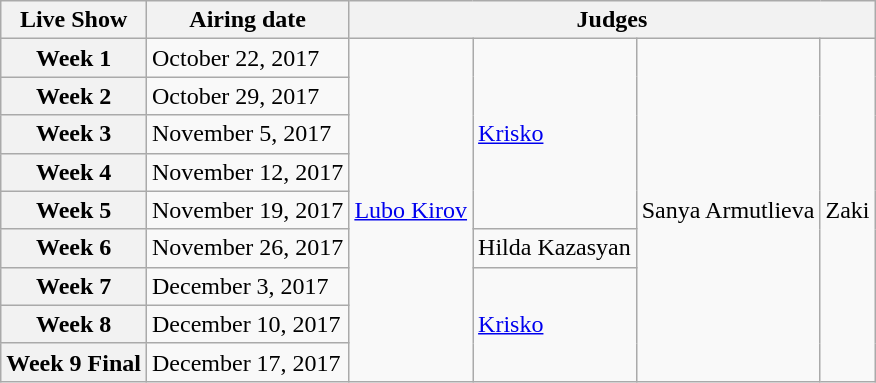<table class="wikitable plainrowheaders">
<tr>
<th>Live Show</th>
<th>Airing date</th>
<th colspan="4">Judges</th>
</tr>
<tr>
<th>Week 1</th>
<td>October 22, 2017</td>
<td rowspan="9"><a href='#'>Lubo Kirov</a></td>
<td rowspan="5"><a href='#'>Krisko</a></td>
<td rowspan="9">Sanya Armutlieva</td>
<td rowspan="9">Zaki</td>
</tr>
<tr>
<th>Week 2</th>
<td>October 29, 2017</td>
</tr>
<tr>
<th>Week 3</th>
<td>November 5, 2017</td>
</tr>
<tr>
<th>Week 4</th>
<td>November 12, 2017</td>
</tr>
<tr>
<th>Week 5</th>
<td>November 19, 2017</td>
</tr>
<tr>
<th>Week 6</th>
<td>November 26, 2017</td>
<td>Hilda Kazasyan</td>
</tr>
<tr>
<th>Week 7</th>
<td>December 3, 2017</td>
<td rowspan="3"><a href='#'>Krisko</a></td>
</tr>
<tr>
<th>Week 8</th>
<td>December 10, 2017</td>
</tr>
<tr>
<th>Week 9 Final</th>
<td>December 17, 2017</td>
</tr>
</table>
